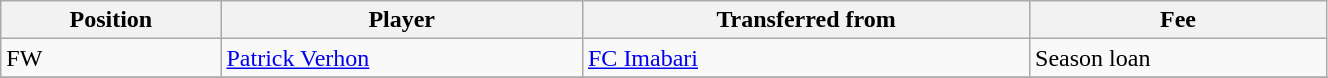<table class="wikitable sortable" style="width:70%; text-align:center; font-size:100%; text-align:left;">
<tr>
<th>Position</th>
<th>Player</th>
<th>Transferred from</th>
<th>Fee</th>
</tr>
<tr>
<td>FW</td>
<td> <a href='#'>Patrick Verhon</a></td>
<td> <a href='#'>FC Imabari</a></td>
<td>Season loan </td>
</tr>
<tr>
</tr>
</table>
